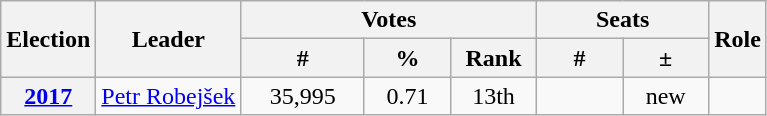<table class=wikitable style="text-align:center">
<tr>
<th rowspan=2>Election</th>
<th rowspan=2>Leader</th>
<th colspan=3>Votes</th>
<th colspan=2>Seats</th>
<th rowspan=2>Role</th>
</tr>
<tr>
<th style="width:75px">#</th>
<th style="width:50px">%</th>
<th style="width:50px">Rank</th>
<th style="width:50px">#</th>
<th style="width:50px">±</th>
</tr>
<tr>
<th><a href='#'>2017</a></th>
<td><a href='#'>Petr Robejšek</a></td>
<td>35,995</td>
<td>0.71</td>
<td>13th</td>
<td style="text-align:right;"></td>
<td>new</td>
<td></td>
</tr>
</table>
